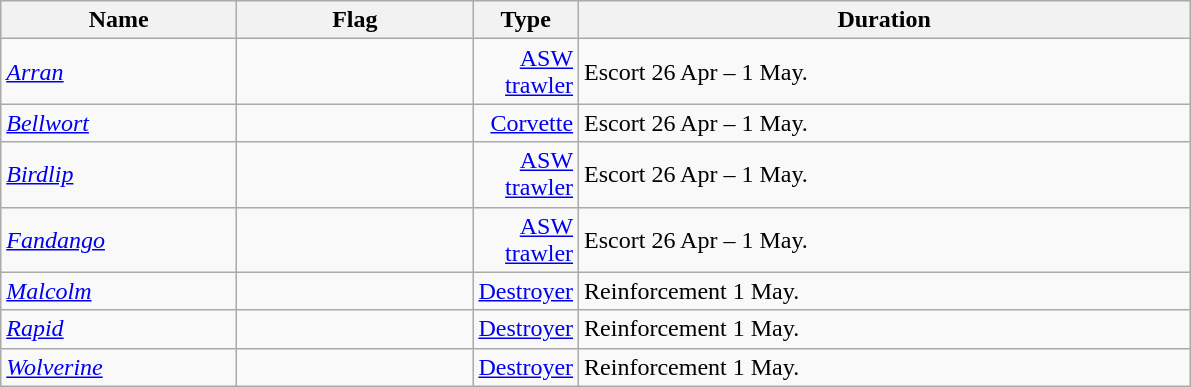<table class="wikitable sortable">
<tr>
<th scope="col" width="150px">Name</th>
<th scope="col" width="150px">Flag</th>
<th scope="col" width="30px">Type</th>
<th scope="col" width="400px">Duration</th>
</tr>
<tr>
<td align="left"><em><a href='#'>Arran</a></em></td>
<td align="left"></td>
<td align="right"><a href='#'>ASW trawler</a></td>
<td align="left">Escort 26 Apr – 1 May.</td>
</tr>
<tr>
<td align="left"><em><a href='#'>Bellwort</a></em></td>
<td align="left"></td>
<td align="right"><a href='#'>Corvette</a></td>
<td align="left">Escort 26 Apr – 1 May.</td>
</tr>
<tr>
<td align="left"><em><a href='#'>Birdlip</a></em></td>
<td align="left"></td>
<td align="right"><a href='#'>ASW trawler</a></td>
<td align="left">Escort 26 Apr – 1 May.</td>
</tr>
<tr>
<td align="left"><em><a href='#'>Fandango</a></em></td>
<td align="left"></td>
<td align="right"><a href='#'>ASW trawler</a></td>
<td align="left">Escort 26 Apr – 1 May.</td>
</tr>
<tr>
<td align="left"><em><a href='#'>Malcolm</a></em></td>
<td align="left"></td>
<td align="right"><a href='#'>Destroyer</a></td>
<td align="left">Reinforcement  1 May.</td>
</tr>
<tr>
<td align="left"><em><a href='#'>Rapid</a></em></td>
<td align="left"></td>
<td align="right"><a href='#'>Destroyer</a></td>
<td align="left">Reinforcement  1 May.</td>
</tr>
<tr>
<td align="left"><em><a href='#'>Wolverine</a></em></td>
<td align="left"></td>
<td align="right"><a href='#'>Destroyer</a></td>
<td align="left">Reinforcement  1 May.</td>
</tr>
</table>
